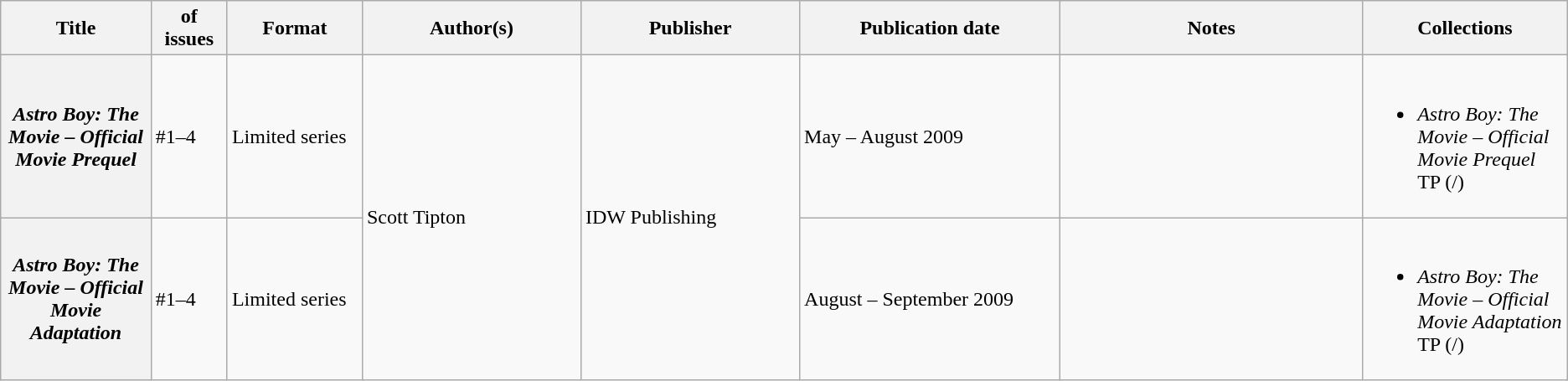<table class="wikitable">
<tr>
<th>Title</th>
<th style="width:40pt"> of issues</th>
<th style="width:75pt">Format</th>
<th style="width:125pt">Author(s)</th>
<th style="width:125pt">Publisher</th>
<th style="width:150pt">Publication date</th>
<th style="width:175pt">Notes</th>
<th>Collections</th>
</tr>
<tr>
<th><em>Astro Boy: The Movie – Official Movie Prequel</em></th>
<td>#1–4</td>
<td>Limited series</td>
<td rowspan="2">Scott Tipton</td>
<td rowspan="2">IDW Publishing</td>
<td>May – August 2009</td>
<td></td>
<td><br><ul><li><em>Astro Boy: The Movie – Official Movie Prequel</em> TP (/)</li></ul></td>
</tr>
<tr>
<th><em>Astro Boy: The Movie – Official Movie Adaptation</em></th>
<td>#1–4</td>
<td>Limited series</td>
<td>August – September 2009</td>
<td></td>
<td><br><ul><li><em>Astro Boy: The Movie – Official Movie Adaptation</em> TP (/)</li></ul></td>
</tr>
</table>
